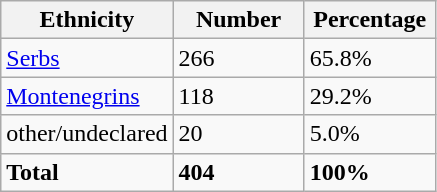<table class="wikitable">
<tr>
<th width="100px">Ethnicity</th>
<th width="80px">Number</th>
<th width="80px">Percentage</th>
</tr>
<tr>
<td><a href='#'>Serbs</a></td>
<td>266</td>
<td>65.8%</td>
</tr>
<tr>
<td><a href='#'>Montenegrins</a></td>
<td>118</td>
<td>29.2%</td>
</tr>
<tr>
<td>other/undeclared</td>
<td>20</td>
<td>5.0%</td>
</tr>
<tr>
<td><strong>Total</strong></td>
<td><strong>404</strong></td>
<td><strong>100%</strong></td>
</tr>
</table>
